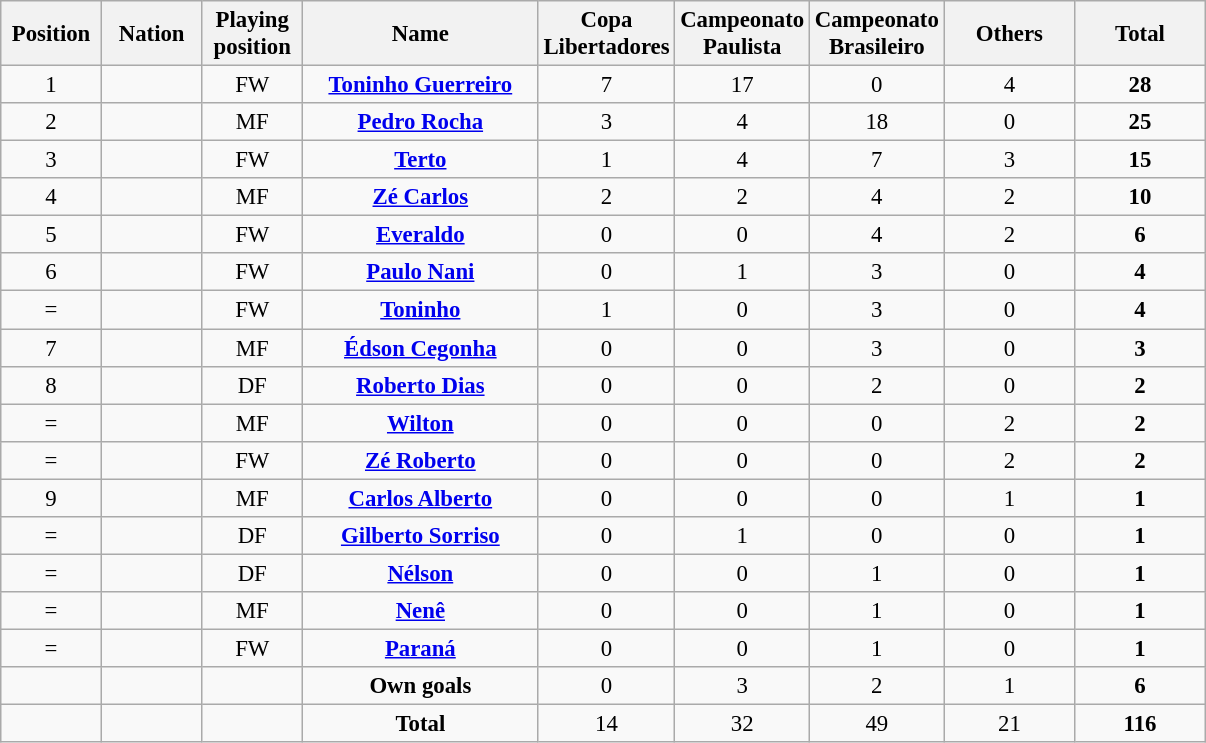<table class="wikitable" style="font-size: 95%; text-align: center;">
<tr>
<th width=60>Position</th>
<th width=60>Nation</th>
<th width=60>Playing position</th>
<th width=150>Name</th>
<th width=80>Copa Libertadores</th>
<th width=80>Campeonato Paulista</th>
<th width=80>Campeonato Brasileiro</th>
<th width=80>Others</th>
<th width=80>Total</th>
</tr>
<tr>
<td>1</td>
<td></td>
<td>FW</td>
<td><strong><a href='#'>Toninho Guerreiro</a></strong></td>
<td>7</td>
<td>17</td>
<td>0</td>
<td>4</td>
<td><strong>28</strong></td>
</tr>
<tr>
<td>2</td>
<td></td>
<td>MF</td>
<td><strong><a href='#'>Pedro Rocha</a></strong></td>
<td>3</td>
<td>4</td>
<td>18</td>
<td>0</td>
<td><strong>25</strong></td>
</tr>
<tr>
<td>3</td>
<td></td>
<td>FW</td>
<td><strong><a href='#'>Terto</a></strong></td>
<td>1</td>
<td>4</td>
<td>7</td>
<td>3</td>
<td><strong>15</strong></td>
</tr>
<tr>
<td>4</td>
<td></td>
<td>MF</td>
<td><strong><a href='#'>Zé Carlos</a></strong></td>
<td>2</td>
<td>2</td>
<td>4</td>
<td>2</td>
<td><strong>10</strong></td>
</tr>
<tr>
<td>5</td>
<td></td>
<td>FW</td>
<td><strong><a href='#'>Everaldo</a></strong></td>
<td>0</td>
<td>0</td>
<td>4</td>
<td>2</td>
<td><strong>6</strong></td>
</tr>
<tr>
<td>6</td>
<td></td>
<td>FW</td>
<td><strong><a href='#'>Paulo Nani</a></strong></td>
<td>0</td>
<td>1</td>
<td>3</td>
<td>0</td>
<td><strong>4</strong></td>
</tr>
<tr>
<td>=</td>
<td></td>
<td>FW</td>
<td><strong><a href='#'>Toninho</a></strong></td>
<td>1</td>
<td>0</td>
<td>3</td>
<td>0</td>
<td><strong>4</strong></td>
</tr>
<tr>
<td>7</td>
<td></td>
<td>MF</td>
<td><strong><a href='#'>Édson Cegonha</a></strong></td>
<td>0</td>
<td>0</td>
<td>3</td>
<td>0</td>
<td><strong>3</strong></td>
</tr>
<tr>
<td>8</td>
<td></td>
<td>DF</td>
<td><strong><a href='#'>Roberto Dias</a></strong></td>
<td>0</td>
<td>0</td>
<td>2</td>
<td>0</td>
<td><strong>2</strong></td>
</tr>
<tr>
<td>=</td>
<td></td>
<td>MF</td>
<td><strong><a href='#'>Wilton</a></strong></td>
<td>0</td>
<td>0</td>
<td>0</td>
<td>2</td>
<td><strong>2</strong></td>
</tr>
<tr>
<td>=</td>
<td></td>
<td>FW</td>
<td><strong><a href='#'>Zé Roberto</a></strong></td>
<td>0</td>
<td>0</td>
<td>0</td>
<td>2</td>
<td><strong>2</strong></td>
</tr>
<tr>
<td>9</td>
<td></td>
<td>MF</td>
<td><strong><a href='#'>Carlos Alberto</a></strong></td>
<td>0</td>
<td>0</td>
<td>0</td>
<td>1</td>
<td><strong>1</strong></td>
</tr>
<tr>
<td>=</td>
<td></td>
<td>DF</td>
<td><strong><a href='#'>Gilberto Sorriso</a></strong></td>
<td>0</td>
<td>1</td>
<td>0</td>
<td>0</td>
<td><strong>1</strong></td>
</tr>
<tr>
<td>=</td>
<td></td>
<td>DF</td>
<td><strong><a href='#'>Nélson</a></strong></td>
<td>0</td>
<td>0</td>
<td>1</td>
<td>0</td>
<td><strong>1</strong></td>
</tr>
<tr>
<td>=</td>
<td></td>
<td>MF</td>
<td><strong><a href='#'>Nenê</a></strong></td>
<td>0</td>
<td>0</td>
<td>1</td>
<td>0</td>
<td><strong>1</strong></td>
</tr>
<tr>
<td>=</td>
<td></td>
<td>FW</td>
<td><strong><a href='#'>Paraná</a></strong></td>
<td>0</td>
<td>0</td>
<td>1</td>
<td>0</td>
<td><strong>1</strong></td>
</tr>
<tr>
<td></td>
<td></td>
<td></td>
<td><strong>Own goals</strong></td>
<td>0</td>
<td>3</td>
<td>2</td>
<td>1</td>
<td><strong>6</strong></td>
</tr>
<tr>
<td></td>
<td></td>
<td></td>
<td><strong>Total</strong></td>
<td>14</td>
<td>32</td>
<td>49</td>
<td>21</td>
<td><strong>116</strong></td>
</tr>
</table>
